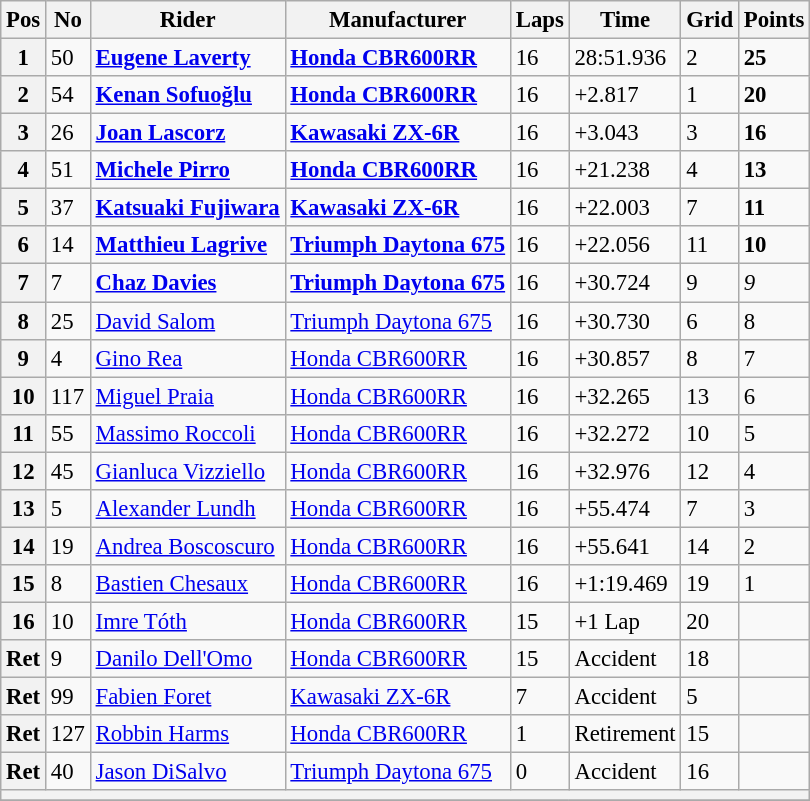<table class="wikitable" style="font-size: 95%;">
<tr>
<th>Pos</th>
<th>No</th>
<th>Rider</th>
<th>Manufacturer</th>
<th>Laps</th>
<th>Time</th>
<th>Grid</th>
<th>Points</th>
</tr>
<tr>
<th>1</th>
<td>50</td>
<td> <strong><a href='#'>Eugene Laverty</a></strong></td>
<td><strong><a href='#'>Honda CBR600RR</a></strong></td>
<td>16</td>
<td>28:51.936</td>
<td>2</td>
<td><strong>25</strong></td>
</tr>
<tr>
<th>2</th>
<td>54</td>
<td> <strong><a href='#'>Kenan Sofuoğlu</a></strong></td>
<td><strong><a href='#'>Honda CBR600RR</a></strong></td>
<td>16</td>
<td>+2.817</td>
<td>1</td>
<td><strong>20</strong></td>
</tr>
<tr>
<th>3</th>
<td>26</td>
<td> <strong><a href='#'>Joan Lascorz</a></strong></td>
<td><strong><a href='#'>Kawasaki ZX-6R</a></strong></td>
<td>16</td>
<td>+3.043</td>
<td>3</td>
<td><strong>16</strong></td>
</tr>
<tr>
<th>4</th>
<td>51</td>
<td> <strong><a href='#'>Michele Pirro</a></strong></td>
<td><strong><a href='#'>Honda CBR600RR</a></strong></td>
<td>16</td>
<td>+21.238</td>
<td>4</td>
<td><strong>13</strong></td>
</tr>
<tr>
<th>5</th>
<td>37</td>
<td> <strong><a href='#'>Katsuaki Fujiwara</a></strong></td>
<td><strong><a href='#'>Kawasaki ZX-6R</a></strong></td>
<td>16</td>
<td>+22.003</td>
<td>7</td>
<td><strong>11</strong></td>
</tr>
<tr>
<th>6</th>
<td>14</td>
<td> <strong><a href='#'>Matthieu Lagrive</a></strong></td>
<td><strong><a href='#'>Triumph Daytona 675</a></strong></td>
<td>16</td>
<td>+22.056</td>
<td>11</td>
<td><strong>10</strong></td>
</tr>
<tr>
<th>7</th>
<td>7</td>
<td> <strong><a href='#'>Chaz Davies</a></strong></td>
<td><strong><a href='#'>Triumph Daytona 675</a></strong></td>
<td>16</td>
<td>+30.724</td>
<td>9</td>
<td><em>9<strong></td>
</tr>
<tr>
<th>8</th>
<td>25</td>
<td> </strong><a href='#'>David Salom</a><strong></td>
<td></strong><a href='#'>Triumph Daytona 675</a><strong></td>
<td>16</td>
<td>+30.730</td>
<td>6</td>
<td></strong>8<strong></td>
</tr>
<tr>
<th>9</th>
<td>4</td>
<td> </strong><a href='#'>Gino Rea</a><strong></td>
<td></strong><a href='#'>Honda CBR600RR</a><strong></td>
<td>16</td>
<td>+30.857</td>
<td>8</td>
<td></strong>7<strong></td>
</tr>
<tr>
<th>10</th>
<td>117</td>
<td> </strong><a href='#'>Miguel Praia</a><strong></td>
<td></strong><a href='#'>Honda CBR600RR</a><strong></td>
<td>16</td>
<td>+32.265</td>
<td>13</td>
<td></strong>6<strong></td>
</tr>
<tr>
<th>11</th>
<td>55</td>
<td> </strong><a href='#'>Massimo Roccoli</a><strong></td>
<td></strong><a href='#'>Honda CBR600RR</a><strong></td>
<td>16</td>
<td>+32.272</td>
<td>10</td>
<td></strong>5<strong></td>
</tr>
<tr>
<th>12</th>
<td>45</td>
<td> </strong><a href='#'>Gianluca Vizziello</a><strong></td>
<td></strong><a href='#'>Honda CBR600RR</a><strong></td>
<td>16</td>
<td>+32.976</td>
<td>12</td>
<td></strong>4<strong></td>
</tr>
<tr>
<th>13</th>
<td>5</td>
<td> </strong><a href='#'>Alexander Lundh</a><strong></td>
<td></strong><a href='#'>Honda CBR600RR</a><strong></td>
<td>16</td>
<td>+55.474</td>
<td>7</td>
<td></strong>3<strong></td>
</tr>
<tr>
<th>14</th>
<td>19</td>
<td> </strong><a href='#'>Andrea Boscoscuro</a><strong></td>
<td></strong><a href='#'>Honda CBR600RR</a><strong></td>
<td>16</td>
<td>+55.641</td>
<td>14</td>
<td></strong>2<strong></td>
</tr>
<tr>
<th>15</th>
<td>8</td>
<td> </strong><a href='#'>Bastien Chesaux</a><strong></td>
<td></strong><a href='#'>Honda CBR600RR</a><strong></td>
<td>16</td>
<td>+1:19.469</td>
<td>19</td>
<td></strong>1<strong></td>
</tr>
<tr>
<th>16</th>
<td>10</td>
<td> <a href='#'>Imre Tóth</a></td>
<td><a href='#'>Honda CBR600RR</a></td>
<td>15</td>
<td>+1 Lap</td>
<td>20</td>
<td></td>
</tr>
<tr>
<th>Ret</th>
<td>9</td>
<td> <a href='#'>Danilo Dell'Omo</a></td>
<td><a href='#'>Honda CBR600RR</a></td>
<td>15</td>
<td>Accident</td>
<td>18</td>
<td></td>
</tr>
<tr>
<th>Ret</th>
<td>99</td>
<td> <a href='#'>Fabien Foret</a></td>
<td><a href='#'>Kawasaki ZX-6R</a></td>
<td>7</td>
<td>Accident</td>
<td>5</td>
<td></td>
</tr>
<tr>
<th>Ret</th>
<td>127</td>
<td> <a href='#'>Robbin Harms</a></td>
<td><a href='#'>Honda CBR600RR</a></td>
<td>1</td>
<td>Retirement</td>
<td>15</td>
<td></td>
</tr>
<tr>
<th>Ret</th>
<td>40</td>
<td> <a href='#'>Jason DiSalvo</a></td>
<td><a href='#'>Triumph Daytona 675</a></td>
<td>0</td>
<td>Accident</td>
<td>16</td>
<td></td>
</tr>
<tr>
<th colspan=8></th>
</tr>
<tr>
</tr>
</table>
